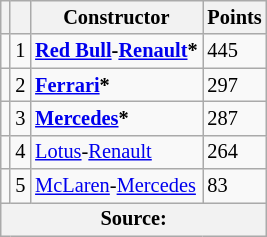<table class="wikitable" style="font-size: 85%;">
<tr>
<th></th>
<th></th>
<th>Constructor</th>
<th>Points</th>
</tr>
<tr>
<td align="left"></td>
<td align="center">1</td>
<td> <strong><a href='#'>Red Bull</a>-<a href='#'>Renault</a>*</strong></td>
<td align="left">445</td>
</tr>
<tr>
<td align="left"></td>
<td align="center">2</td>
<td> <strong><a href='#'>Ferrari</a>*</strong></td>
<td align="left">297</td>
</tr>
<tr>
<td align="left"></td>
<td align="center">3</td>
<td> <strong><a href='#'>Mercedes</a>*</strong></td>
<td align="left">287</td>
</tr>
<tr>
<td align="left"></td>
<td align="center">4</td>
<td> <a href='#'>Lotus</a>-<a href='#'>Renault</a></td>
<td align="left">264</td>
</tr>
<tr>
<td align="left"></td>
<td align="center">5</td>
<td> <a href='#'>McLaren</a>-<a href='#'>Mercedes</a></td>
<td align="left">83</td>
</tr>
<tr>
<th colspan=4>Source:</th>
</tr>
</table>
